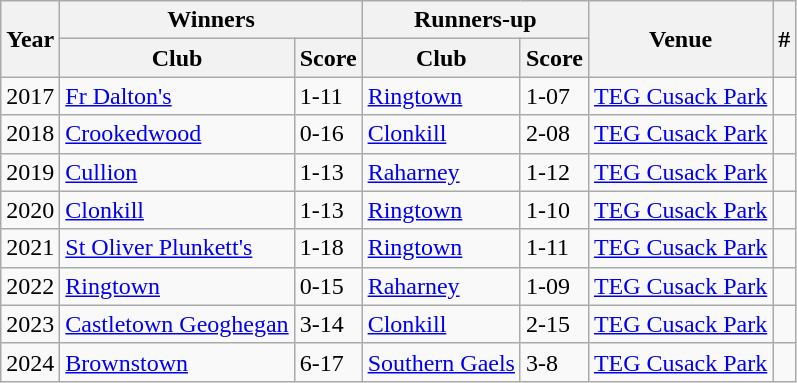<table class="wikitable sortable" style="text-align:left;">
<tr>
<th rowspan="2">Year</th>
<th colspan="2">Winners</th>
<th colspan="2">Runners-up</th>
<th rowspan="2">Venue</th>
<th rowspan="2">#</th>
</tr>
<tr>
<th>Club</th>
<th>Score</th>
<th>Club</th>
<th>Score</th>
</tr>
<tr>
<td>2017</td>
<td> <a href='#'>Fr Dalton's</a></td>
<td>1-11</td>
<td> <a href='#'>Ringtown</a></td>
<td>1-07</td>
<td><a href='#'>TEG Cusack Park</a></td>
<td></td>
</tr>
<tr>
<td>2018</td>
<td> <a href='#'>Crookedwood</a></td>
<td>0-16</td>
<td> <a href='#'>Clonkill</a></td>
<td>2-08</td>
<td><a href='#'>TEG Cusack Park</a></td>
<td></td>
</tr>
<tr>
<td>2019</td>
<td> <a href='#'>Cullion</a></td>
<td>1-13</td>
<td> <a href='#'>Raharney</a></td>
<td>1-12</td>
<td><a href='#'>TEG Cusack Park</a></td>
<td></td>
</tr>
<tr>
<td>2020</td>
<td> <a href='#'>Clonkill</a></td>
<td>1-13</td>
<td> <a href='#'>Ringtown</a></td>
<td>1-10</td>
<td><a href='#'>TEG Cusack Park</a></td>
<td></td>
</tr>
<tr>
<td>2021</td>
<td> <a href='#'>St Oliver Plunkett's</a></td>
<td>1-18</td>
<td> <a href='#'>Ringtown</a></td>
<td>1-11</td>
<td><a href='#'>TEG Cusack Park</a></td>
<td></td>
</tr>
<tr>
<td>2022</td>
<td> <a href='#'>Ringtown</a></td>
<td>0-15</td>
<td> <a href='#'>Raharney</a></td>
<td>1-09</td>
<td><a href='#'>TEG Cusack Park</a></td>
<td></td>
</tr>
<tr>
<td>2023</td>
<td> <a href='#'>Castletown Geoghegan</a></td>
<td>3-14</td>
<td> <a href='#'>Clonkill</a></td>
<td>2-15</td>
<td><a href='#'>TEG Cusack Park</a></td>
<td></td>
</tr>
<tr>
<td>2024</td>
<td> <a href='#'>Brownstown</a></td>
<td>6-17</td>
<td> <a href='#'>Southern Gaels</a></td>
<td>3-8</td>
<td><a href='#'>TEG Cusack Park</a></td>
<td></td>
</tr>
</table>
